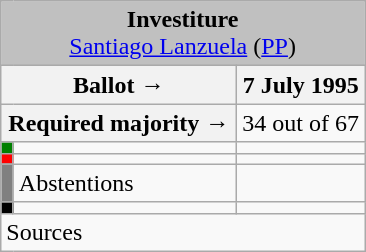<table class="wikitable" style="text-align:center;">
<tr>
<td colspan="3" align="center" bgcolor="#C0C0C0"><strong>Investiture</strong><br><a href='#'>Santiago Lanzuela</a> (<a href='#'>PP</a>)</td>
</tr>
<tr>
<th colspan="2" width="150px">Ballot →</th>
<th>7 July 1995</th>
</tr>
<tr>
<th colspan="2">Required majority →</th>
<td>34 out of 67 </td>
</tr>
<tr>
<th width="1px" style="background:green;"></th>
<td align="left"></td>
<td></td>
</tr>
<tr>
<th style="color:inherit;background:red;"></th>
<td align="left"></td>
<td></td>
</tr>
<tr>
<th style="color:inherit;background:gray;"></th>
<td align="left"><span>Abstentions</span></td>
<td></td>
</tr>
<tr>
<th style="color:inherit;background:black;"></th>
<td align="left"></td>
<td></td>
</tr>
<tr>
<td align="left" colspan="3">Sources</td>
</tr>
</table>
